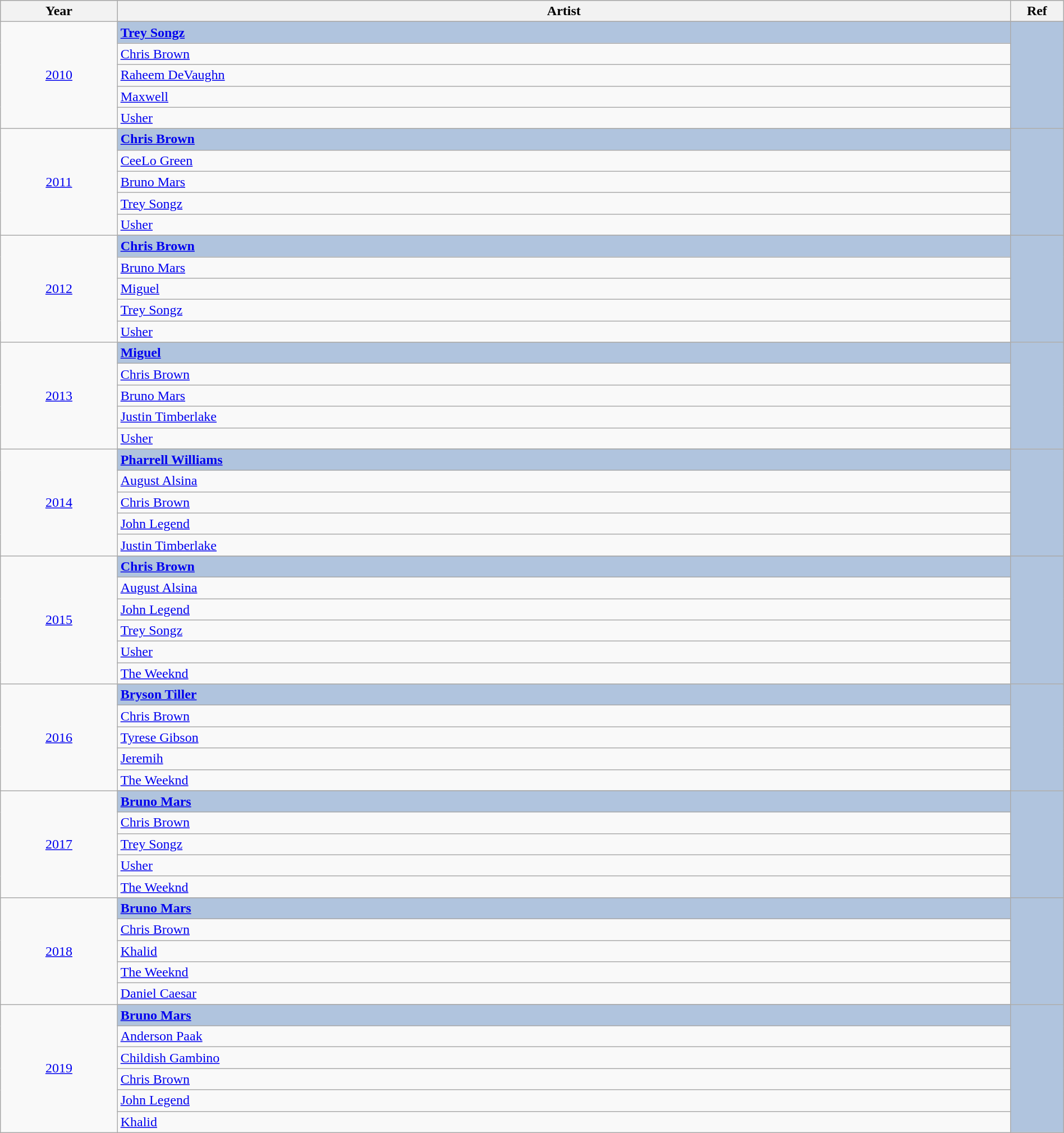<table class="wikitable" style="width:100%;">
<tr style="background:#bebebe;">
<th style="width:11%;">Year</th>
<th style="width:84%;">Artist</th>
<th style="width:5%;">Ref</th>
</tr>
<tr>
<td rowspan="6" align="center"><a href='#'>2010</a></td>
</tr>
<tr style="background:#B0C4DE">
<td><strong><a href='#'>Trey Songz</a></strong></td>
<td rowspan="6" align="center"></td>
</tr>
<tr>
<td><a href='#'>Chris Brown</a></td>
</tr>
<tr>
<td><a href='#'>Raheem DeVaughn</a></td>
</tr>
<tr>
<td><a href='#'>Maxwell</a></td>
</tr>
<tr>
<td><a href='#'>Usher</a></td>
</tr>
<tr>
<td rowspan="6" align="center"><a href='#'>2011</a></td>
</tr>
<tr style="background:#B0C4DE">
<td><strong><a href='#'>Chris Brown</a></strong></td>
<td rowspan="6" align="center"></td>
</tr>
<tr>
<td><a href='#'>CeeLo Green</a></td>
</tr>
<tr>
<td><a href='#'>Bruno Mars</a></td>
</tr>
<tr>
<td><a href='#'>Trey Songz</a></td>
</tr>
<tr>
<td><a href='#'>Usher</a></td>
</tr>
<tr>
<td rowspan="6" align="center"><a href='#'>2012</a></td>
</tr>
<tr style="background:#B0C4DE">
<td><strong><a href='#'>Chris Brown</a></strong></td>
<td rowspan="6" align="center"></td>
</tr>
<tr>
<td><a href='#'>Bruno Mars</a></td>
</tr>
<tr>
<td><a href='#'>Miguel</a></td>
</tr>
<tr>
<td><a href='#'>Trey Songz</a></td>
</tr>
<tr>
<td><a href='#'>Usher</a></td>
</tr>
<tr>
<td rowspan="6" align="center"><a href='#'>2013</a></td>
</tr>
<tr style="background:#B0C4DE">
<td><strong><a href='#'>Miguel</a></strong></td>
<td rowspan="6" align="center"></td>
</tr>
<tr>
<td><a href='#'>Chris Brown</a></td>
</tr>
<tr>
<td><a href='#'>Bruno Mars</a></td>
</tr>
<tr>
<td><a href='#'>Justin Timberlake</a></td>
</tr>
<tr>
<td><a href='#'>Usher</a></td>
</tr>
<tr>
<td rowspan="6" align="center"><a href='#'>2014</a></td>
</tr>
<tr style="background:#B0C4DE">
<td><strong><a href='#'>Pharrell Williams</a></strong></td>
<td rowspan="6" align="center"></td>
</tr>
<tr>
<td><a href='#'>August Alsina</a></td>
</tr>
<tr>
<td><a href='#'>Chris Brown</a></td>
</tr>
<tr>
<td><a href='#'>John Legend</a></td>
</tr>
<tr>
<td><a href='#'>Justin Timberlake</a></td>
</tr>
<tr>
<td rowspan="7" align="center"><a href='#'>2015</a></td>
</tr>
<tr style="background:#B0C4DE">
<td><strong><a href='#'>Chris Brown</a></strong></td>
<td rowspan="7" align="center"></td>
</tr>
<tr>
<td><a href='#'>August Alsina</a></td>
</tr>
<tr>
<td><a href='#'>John Legend</a></td>
</tr>
<tr>
<td><a href='#'>Trey Songz</a></td>
</tr>
<tr>
<td><a href='#'>Usher</a></td>
</tr>
<tr>
<td><a href='#'>The Weeknd</a></td>
</tr>
<tr>
<td rowspan="6" align="center"><a href='#'>2016</a></td>
</tr>
<tr style="background:#B0C4DE">
<td><strong><a href='#'>Bryson Tiller</a></strong></td>
<td rowspan="6" align="center"></td>
</tr>
<tr>
<td><a href='#'>Chris Brown</a></td>
</tr>
<tr>
<td><a href='#'>Tyrese Gibson</a></td>
</tr>
<tr>
<td><a href='#'>Jeremih</a></td>
</tr>
<tr>
<td><a href='#'>The Weeknd</a></td>
</tr>
<tr>
<td rowspan="6" align="center"><a href='#'>2017</a></td>
</tr>
<tr style="background:#B0C4DE">
<td><strong><a href='#'>Bruno Mars</a></strong></td>
<td rowspan="6" align="center"></td>
</tr>
<tr>
<td><a href='#'>Chris Brown</a></td>
</tr>
<tr>
<td><a href='#'>Trey Songz</a></td>
</tr>
<tr>
<td><a href='#'>Usher</a></td>
</tr>
<tr>
<td><a href='#'>The Weeknd</a></td>
</tr>
<tr>
<td rowspan="6" align="center"><a href='#'>2018</a></td>
</tr>
<tr style="background:#B0C4DE">
<td><strong><a href='#'>Bruno Mars</a></strong></td>
<td rowspan="6" align="center"></td>
</tr>
<tr>
<td><a href='#'>Chris Brown</a></td>
</tr>
<tr>
<td><a href='#'>Khalid</a></td>
</tr>
<tr>
<td><a href='#'>The Weeknd</a></td>
</tr>
<tr>
<td><a href='#'>Daniel Caesar</a></td>
</tr>
<tr>
<td rowspan="7" align="center"><a href='#'>2019</a></td>
</tr>
<tr style="background:#B0C4DE">
<td><strong><a href='#'>Bruno Mars</a></strong></td>
<td rowspan="7" align="center"></td>
</tr>
<tr>
<td><a href='#'>Anderson Paak</a></td>
</tr>
<tr>
<td><a href='#'>Childish Gambino</a></td>
</tr>
<tr>
<td><a href='#'>Chris Brown</a></td>
</tr>
<tr>
<td><a href='#'>John Legend</a></td>
</tr>
<tr>
<td><a href='#'>Khalid</a></td>
</tr>
</table>
